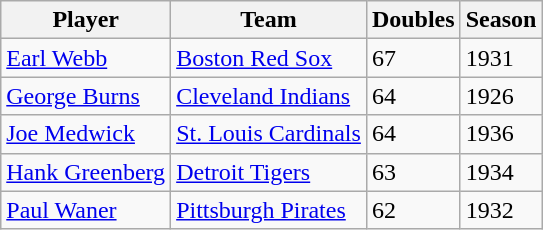<table class="wikitable">
<tr>
<th>Player</th>
<th>Team</th>
<th>Doubles</th>
<th>Season</th>
</tr>
<tr>
<td><a href='#'>Earl Webb</a></td>
<td><a href='#'>Boston Red Sox</a></td>
<td>67</td>
<td>1931</td>
</tr>
<tr>
<td><a href='#'>George Burns</a></td>
<td><a href='#'>Cleveland Indians</a></td>
<td>64</td>
<td>1926</td>
</tr>
<tr>
<td><a href='#'>Joe Medwick</a></td>
<td><a href='#'>St. Louis Cardinals</a></td>
<td>64</td>
<td>1936</td>
</tr>
<tr>
<td><a href='#'>Hank Greenberg</a></td>
<td><a href='#'>Detroit Tigers</a></td>
<td>63</td>
<td>1934</td>
</tr>
<tr>
<td><a href='#'>Paul Waner</a></td>
<td><a href='#'>Pittsburgh Pirates</a></td>
<td>62</td>
<td>1932</td>
</tr>
</table>
